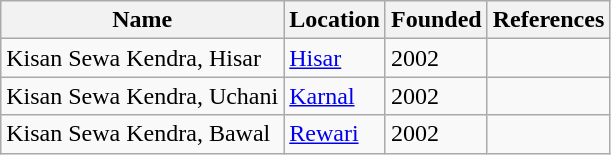<table class="wikitable">
<tr>
<th>Name</th>
<th>Location</th>
<th>Founded</th>
<th>References</th>
</tr>
<tr>
<td>Kisan Sewa Kendra, Hisar</td>
<td><a href='#'>Hisar</a></td>
<td>2002</td>
<td></td>
</tr>
<tr>
<td>Kisan Sewa Kendra, Uchani</td>
<td><a href='#'>Karnal</a></td>
<td>2002</td>
<td></td>
</tr>
<tr>
<td>Kisan Sewa Kendra, Bawal</td>
<td><a href='#'>Rewari</a></td>
<td>2002</td>
<td></td>
</tr>
</table>
